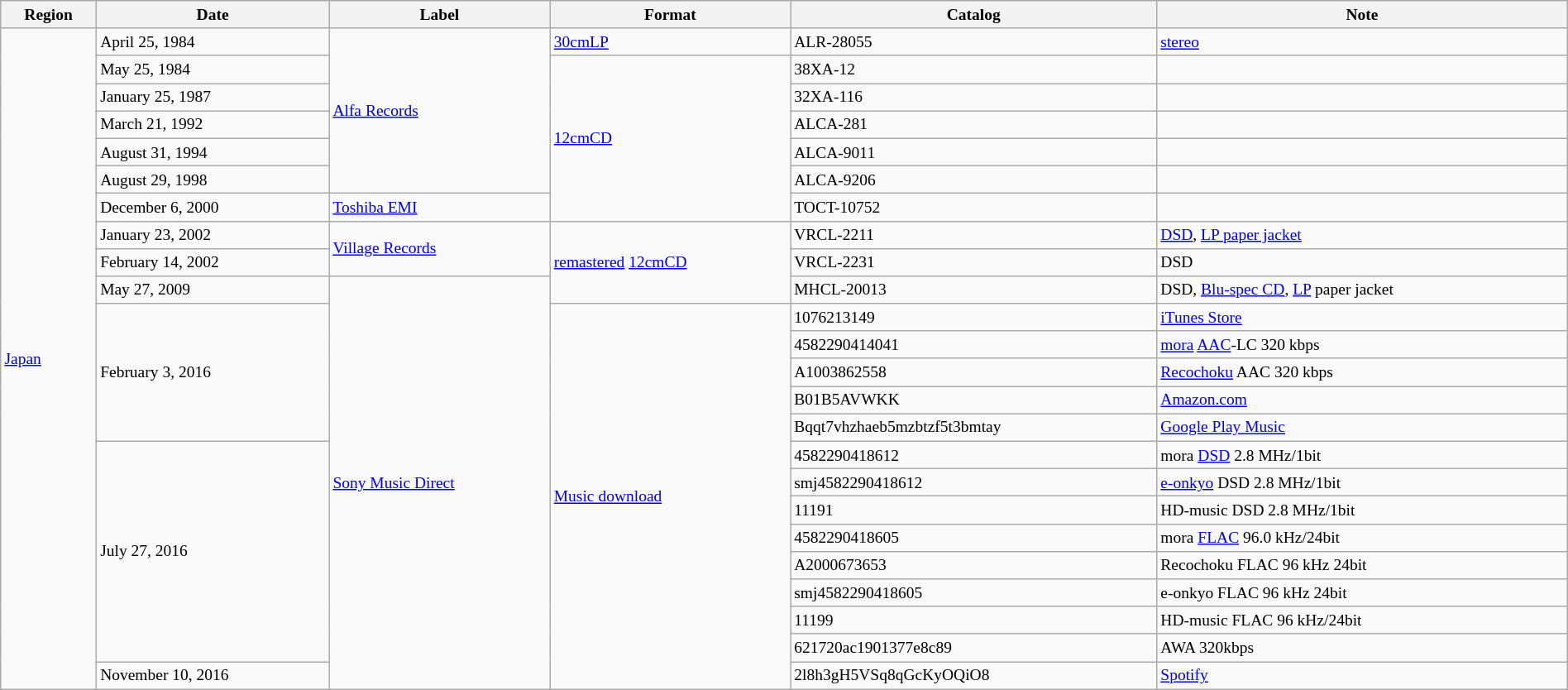<table class="wikitable sortable" style="margin:0 auto; font-size:small; width:100%">
<tr>
<th>Region</th>
<th>Date</th>
<th>Label</th>
<th>Format</th>
<th>Catalog</th>
<th>Note</th>
</tr>
<tr>
<td rowspan="24"><a href='#'>Japan</a></td>
<td>April 25, 1984</td>
<td rowspan="6"><a href='#'>Alfa Records</a></td>
<td><a href='#'>30cmLP</a></td>
<td>ALR-28055</td>
<td><a href='#'>stereo</a></td>
</tr>
<tr>
<td>May 25, 1984</td>
<td rowspan="6"><a href='#'>12cmCD</a></td>
<td>38XA-12</td>
<td></td>
</tr>
<tr>
<td>January 25, 1987</td>
<td>32XA-116</td>
<td></td>
</tr>
<tr>
<td>March 21, 1992</td>
<td>ALCA-281</td>
<td></td>
</tr>
<tr>
<td>August 31, 1994</td>
<td>ALCA-9011</td>
<td></td>
</tr>
<tr>
<td>August 29, 1998</td>
<td>ALCA-9206</td>
<td></td>
</tr>
<tr>
<td>December 6, 2000</td>
<td><a href='#'>Toshiba EMI</a></td>
<td>TOCT-10752</td>
<td></td>
</tr>
<tr>
<td>January 23, 2002</td>
<td rowspan="2"><a href='#'>Village Records</a></td>
<td rowspan="3"><a href='#'>remastered</a> <a href='#'>12cmCD</a></td>
<td>VRCL-2211</td>
<td><a href='#'>DSD</a>, <a href='#'>LP paper jacket</a></td>
</tr>
<tr>
<td>February 14, 2002</td>
<td>VRCL-2231</td>
<td>DSD</td>
</tr>
<tr>
<td>May 27, 2009</td>
<td rowspan="15"><a href='#'>Sony Music Direct</a></td>
<td>MHCL-20013</td>
<td>DSD, <a href='#'>Blu-spec CD</a>, <a href='#'>LP</a> paper jacket</td>
</tr>
<tr>
<td rowspan="5">February 3, 2016</td>
<td rowspan="14"><a href='#'>Music download</a></td>
<td>1076213149</td>
<td><a href='#'>iTunes Store</a></td>
</tr>
<tr>
<td>4582290414041</td>
<td><a href='#'>mora</a> <a href='#'>AAC</a>-LC 320 kbps</td>
</tr>
<tr>
<td>A1003862558</td>
<td><a href='#'>Recochoku</a> AAC  320 kbps</td>
</tr>
<tr>
<td>B01B5AVWKK</td>
<td><a href='#'>Amazon.com</a></td>
</tr>
<tr>
<td>Bqqt7vhzhaeb5mzbtzf5t3bmtay</td>
<td><a href='#'>Google Play Music</a></td>
</tr>
<tr>
<td rowspan="8">July 27, 2016</td>
<td>4582290418612</td>
<td>mora <a href='#'>DSD</a> 2.8 MHz/1bit</td>
</tr>
<tr>
<td>smj4582290418612</td>
<td><a href='#'>e-onkyo</a>  DSD 2.8 MHz/1bit</td>
</tr>
<tr>
<td>11191</td>
<td>HD-music DSD 2.8 MHz/1bit</td>
</tr>
<tr>
<td>4582290418605</td>
<td>mora <a href='#'>FLAC</a> 96.0 kHz/24bit</td>
</tr>
<tr>
<td>A2000673653</td>
<td>Recochoku FLAC 96 kHz 24bit</td>
</tr>
<tr>
<td>smj4582290418605</td>
<td>e-onkyo FLAC 96 kHz 24bit</td>
</tr>
<tr>
<td>11199</td>
<td>HD-music FLAC 96 kHz/24bit</td>
</tr>
<tr>
<td>621720ac1901377e8c89</td>
<td>AWA 320kbps</td>
</tr>
<tr>
<td>November 10, 2016</td>
<td>2l8h3gH5VSq8qGcKyOQiO8</td>
<td><a href='#'>Spotify</a></td>
</tr>
</table>
